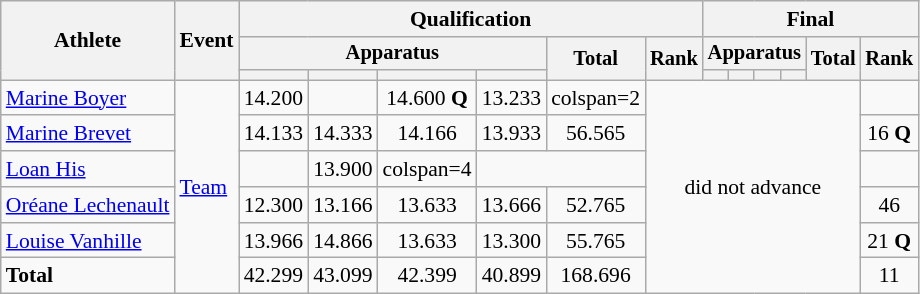<table class="wikitable" style="font-size:90%">
<tr>
<th rowspan=3>Athlete</th>
<th rowspan=3>Event</th>
<th colspan=6>Qualification</th>
<th colspan=6>Final</th>
</tr>
<tr style="font-size:95%">
<th colspan=4>Apparatus</th>
<th rowspan=2>Total</th>
<th rowspan=2>Rank</th>
<th colspan=4>Apparatus</th>
<th rowspan=2>Total</th>
<th rowspan=2>Rank</th>
</tr>
<tr style="font-size:95%">
<th></th>
<th></th>
<th></th>
<th></th>
<th></th>
<th></th>
<th></th>
<th></th>
</tr>
<tr align=center>
<td align=left><a href='#'>Marine Boyer</a></td>
<td style="text-align:left;" rowspan="6"><a href='#'>Team</a></td>
<td>14.200</td>
<td></td>
<td>14.600 <strong>Q</strong></td>
<td>13.233</td>
<td>colspan=2 </td>
<td rowspan=6 colspan=6>did not advance</td>
</tr>
<tr align=center>
<td align=left><a href='#'>Marine Brevet</a></td>
<td>14.133</td>
<td>14.333</td>
<td>14.166</td>
<td>13.933</td>
<td>56.565</td>
<td>16 <strong>Q</strong></td>
</tr>
<tr align=center>
<td align=left><a href='#'>Loan His</a></td>
<td></td>
<td>13.900</td>
<td>colspan=4 </td>
</tr>
<tr align=center>
<td align=left><a href='#'>Oréane Lechenault</a></td>
<td>12.300</td>
<td>13.166</td>
<td>13.633</td>
<td>13.666</td>
<td>52.765</td>
<td>46</td>
</tr>
<tr align=center>
<td align=left><a href='#'>Louise Vanhille</a></td>
<td>13.966</td>
<td>14.866</td>
<td>13.633</td>
<td>13.300</td>
<td>55.765</td>
<td>21 <strong>Q</strong></td>
</tr>
<tr align=center>
<td align=left><strong>Total</strong></td>
<td align=left>42.299</td>
<td>43.099</td>
<td>42.399</td>
<td>40.899</td>
<td>168.696</td>
<td>11</td>
</tr>
</table>
